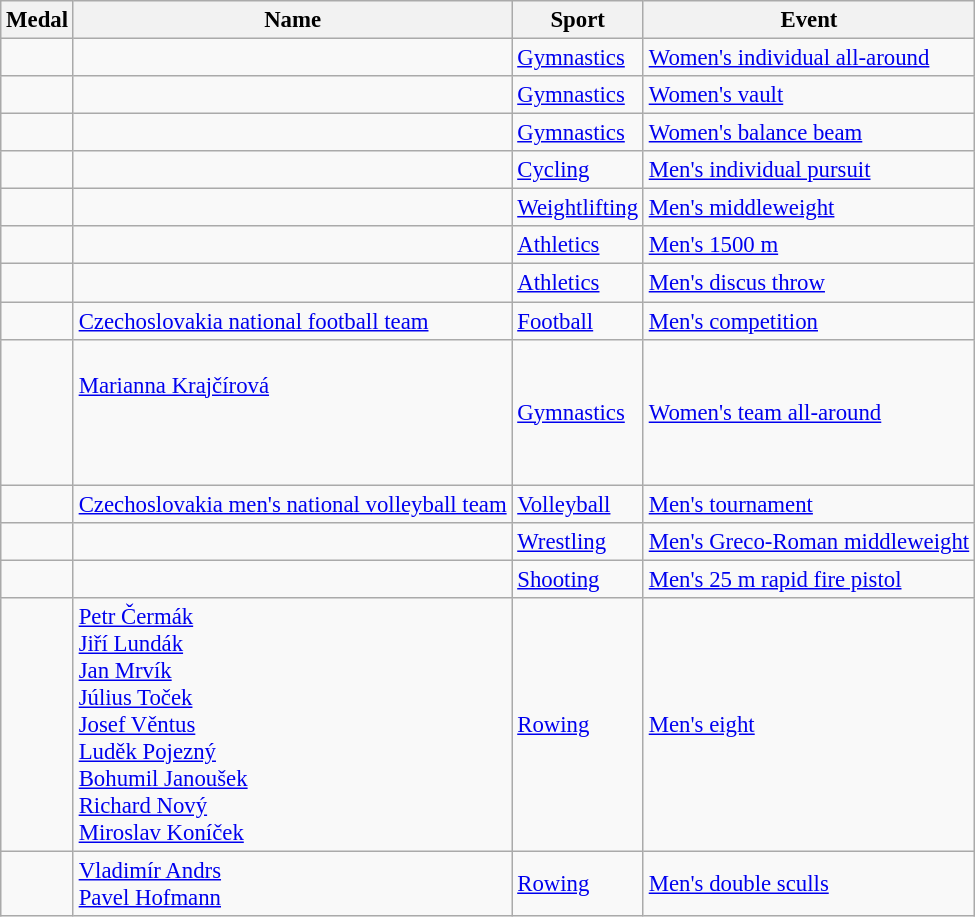<table class="wikitable sortable" style="font-size:95%">
<tr>
<th>Medal</th>
<th>Name</th>
<th>Sport</th>
<th>Event</th>
</tr>
<tr>
<td></td>
<td></td>
<td><a href='#'>Gymnastics</a></td>
<td><a href='#'>Women's individual all-around</a></td>
</tr>
<tr>
<td></td>
<td></td>
<td><a href='#'>Gymnastics</a></td>
<td><a href='#'>Women's vault</a></td>
</tr>
<tr>
<td></td>
<td></td>
<td><a href='#'>Gymnastics</a></td>
<td><a href='#'>Women's balance beam</a></td>
</tr>
<tr>
<td></td>
<td></td>
<td><a href='#'>Cycling</a></td>
<td><a href='#'>Men's individual pursuit</a></td>
</tr>
<tr>
<td></td>
<td></td>
<td><a href='#'>Weightlifting</a></td>
<td><a href='#'>Men's middleweight</a></td>
</tr>
<tr>
<td></td>
<td></td>
<td><a href='#'>Athletics</a></td>
<td><a href='#'>Men's 1500 m</a></td>
</tr>
<tr>
<td></td>
<td></td>
<td><a href='#'>Athletics</a></td>
<td><a href='#'>Men's discus throw</a></td>
</tr>
<tr>
<td></td>
<td><a href='#'>Czechoslovakia national football team</a><br></td>
<td><a href='#'>Football</a></td>
<td><a href='#'>Men's competition</a></td>
</tr>
<tr>
<td></td>
<td><br><a href='#'>Marianna Krajčírová</a><br><br><br><br></td>
<td><a href='#'>Gymnastics</a></td>
<td><a href='#'>Women's team all-around</a></td>
</tr>
<tr>
<td></td>
<td><a href='#'>Czechoslovakia men's national volleyball team</a><br></td>
<td><a href='#'>Volleyball</a></td>
<td><a href='#'>Men's tournament</a></td>
</tr>
<tr>
<td></td>
<td></td>
<td><a href='#'>Wrestling</a></td>
<td><a href='#'>Men's Greco-Roman middleweight</a></td>
</tr>
<tr>
<td></td>
<td></td>
<td><a href='#'>Shooting</a></td>
<td><a href='#'>Men's 25 m rapid fire pistol</a></td>
</tr>
<tr>
<td></td>
<td><a href='#'>Petr Čermák</a><br><a href='#'>Jiří Lundák</a><br><a href='#'>Jan Mrvík</a><br><a href='#'>Július Toček</a><br><a href='#'>Josef Věntus</a><br><a href='#'>Luděk Pojezný</a><br><a href='#'>Bohumil Janoušek</a><br><a href='#'>Richard Nový</a><br><a href='#'>Miroslav Koníček</a></td>
<td><a href='#'>Rowing</a></td>
<td><a href='#'>Men's eight</a></td>
</tr>
<tr>
<td></td>
<td><a href='#'>Vladimír Andrs</a><br><a href='#'>Pavel Hofmann</a></td>
<td><a href='#'>Rowing</a></td>
<td><a href='#'>Men's double sculls</a></td>
</tr>
</table>
